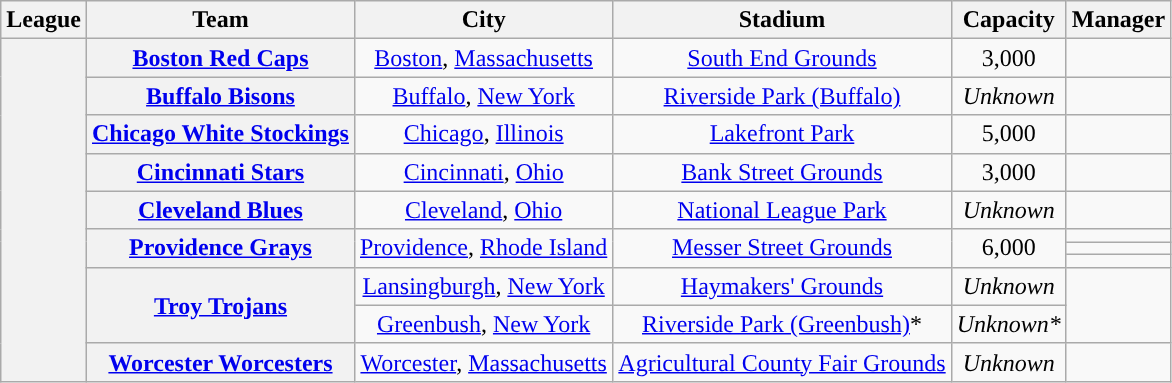<table class="wikitable sortable plainrowheaders" style="text-align:center;">
<tr>
<th scope="col">League</th>
<th scope="col">Team</th>
<th scope="col">City</th>
<th scope="col">Stadium</th>
<th scope="col">Capacity</th>
<th scope="col">Manager</th>
</tr>
<tr>
<th rowspan="11"></th>
<th scope="row"><a href='#'>Boston Red Caps</a></th>
<td><a href='#'>Boston</a>, <a href='#'>Massachusetts</a></td>
<td><a href='#'>South End Grounds</a></td>
<td>3,000</td>
<td></td>
</tr>
<tr>
<th scope="row"><a href='#'>Buffalo Bisons</a></th>
<td><a href='#'>Buffalo</a>, <a href='#'>New York</a></td>
<td><a href='#'>Riverside Park (Buffalo)</a></td>
<td><em>Unknown</em></td>
<td></td>
</tr>
<tr>
<th scope="row"><a href='#'>Chicago White Stockings</a></th>
<td><a href='#'>Chicago</a>, <a href='#'>Illinois</a></td>
<td><a href='#'>Lakefront Park</a></td>
<td>5,000</td>
<td></td>
</tr>
<tr>
<th scope="row"><a href='#'>Cincinnati Stars</a></th>
<td><a href='#'>Cincinnati</a>, <a href='#'>Ohio</a></td>
<td><a href='#'>Bank Street Grounds</a></td>
<td>3,000</td>
<td></td>
</tr>
<tr>
<th scope="row"><a href='#'>Cleveland Blues</a></th>
<td><a href='#'>Cleveland</a>, <a href='#'>Ohio</a></td>
<td><a href='#'>National League Park</a></td>
<td><em>Unknown</em></td>
<td></td>
</tr>
<tr>
<th rowspan="3" scope="row"><a href='#'>Providence Grays</a></th>
<td rowspan="3"><a href='#'>Providence</a>, <a href='#'>Rhode Island</a></td>
<td rowspan="3"><a href='#'>Messer Street Grounds</a></td>
<td rowspan="3">6,000</td>
<td></td>
</tr>
<tr>
<td></td>
</tr>
<tr>
<td></td>
</tr>
<tr>
<th rowspan="2" scope="row"><a href='#'>Troy Trojans</a></th>
<td><a href='#'>Lansingburgh</a>, <a href='#'>New York</a></td>
<td><a href='#'>Haymakers' Grounds</a></td>
<td><em>Unknown</em></td>
<td rowspan="2"></td>
</tr>
<tr>
<td><a href='#'>Greenbush</a>, <a href='#'>New York</a></td>
<td><a href='#'>Riverside Park (Greenbush)</a>*</td>
<td><em>Unknown*</em></td>
</tr>
<tr>
<th scope="row"><a href='#'>Worcester Worcesters</a></th>
<td><a href='#'>Worcester</a>, <a href='#'>Massachusetts</a></td>
<td><a href='#'>Agricultural County Fair Grounds</a></td>
<td><em>Unknown</em></td>
<td></td>
</tr>
</table>
